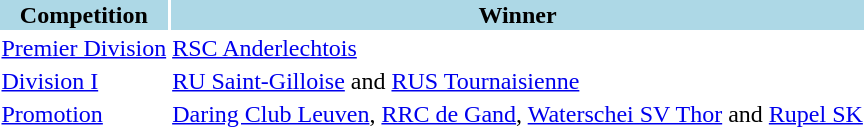<table>
<tr style="background:lightblue;">
<th>Competition</th>
<th>Winner</th>
</tr>
<tr>
<td><a href='#'>Premier Division</a></td>
<td><a href='#'>RSC Anderlechtois</a></td>
</tr>
<tr>
<td><a href='#'>Division I</a></td>
<td><a href='#'>RU Saint-Gilloise</a> and <a href='#'>RUS Tournaisienne</a></td>
</tr>
<tr>
<td><a href='#'>Promotion</a></td>
<td><a href='#'>Daring Club Leuven</a>, <a href='#'>RRC de Gand</a>, <a href='#'>Waterschei SV Thor</a> and <a href='#'>Rupel SK</a></td>
</tr>
</table>
